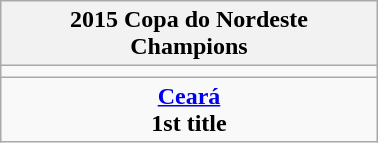<table class="wikitable" style="text-align: center; margin: 0 auto; width: 20%">
<tr>
<th>2015 Copa do Nordeste<br>Champions</th>
</tr>
<tr>
<td></td>
</tr>
<tr>
<td><strong><a href='#'>Ceará</a></strong><br><strong>1st title</strong></td>
</tr>
</table>
